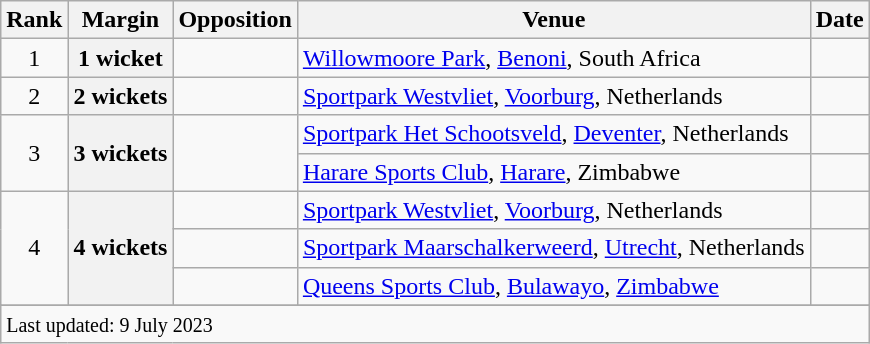<table class="wikitable plainrowheaders sortable">
<tr>
<th scope=col>Rank</th>
<th scope=col>Margin</th>
<th scope=col>Opposition</th>
<th scope=col>Venue</th>
<th scope=col>Date</th>
</tr>
<tr>
<td align=center>1</td>
<th scope=row style=text-align:center;>1 wicket</th>
<td></td>
<td><a href='#'>Willowmoore Park</a>, <a href='#'>Benoni</a>, South Africa</td>
<td></td>
</tr>
<tr>
<td align=center>2</td>
<th scope=row style=text-align:center;>2 wickets</th>
<td></td>
<td><a href='#'>Sportpark Westvliet</a>, <a href='#'>Voorburg</a>, Netherlands</td>
<td></td>
</tr>
<tr>
<td align=center rowspan=2>3</td>
<th scope=row style=text-align:center; rowspan=2>3 wickets</th>
<td rowspan=2></td>
<td><a href='#'>Sportpark Het Schootsveld</a>, <a href='#'>Deventer</a>, Netherlands</td>
<td></td>
</tr>
<tr>
<td><a href='#'>Harare Sports Club</a>, <a href='#'>Harare</a>, Zimbabwe</td>
<td></td>
</tr>
<tr>
<td rowspan="3" align="center">4</td>
<th rowspan="3" scope="row" style="text-align:center;">4 wickets</th>
<td></td>
<td><a href='#'>Sportpark Westvliet</a>, <a href='#'>Voorburg</a>, Netherlands</td>
<td></td>
</tr>
<tr>
<td></td>
<td><a href='#'>Sportpark Maarschalkerweerd</a>, <a href='#'>Utrecht</a>, Netherlands</td>
<td></td>
</tr>
<tr>
<td></td>
<td><a href='#'>Queens Sports Club</a>, <a href='#'>Bulawayo</a>, <a href='#'>Zimbabwe</a></td>
<td> </td>
</tr>
<tr>
</tr>
<tr class=sortbottom>
<td colspan=6><small>Last updated: 9 July 2023</small></td>
</tr>
</table>
